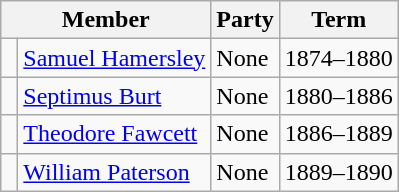<table class="wikitable">
<tr>
<th colspan="2">Member</th>
<th>Party</th>
<th>Term</th>
</tr>
<tr>
<td> </td>
<td><a href='#'>Samuel Hamersley</a></td>
<td>None</td>
<td>1874–1880</td>
</tr>
<tr>
<td> </td>
<td><a href='#'>Septimus Burt</a></td>
<td>None</td>
<td>1880–1886</td>
</tr>
<tr>
<td> </td>
<td><a href='#'>Theodore Fawcett</a></td>
<td>None</td>
<td>1886–1889</td>
</tr>
<tr>
<td> </td>
<td><a href='#'>William Paterson</a></td>
<td>None</td>
<td>1889–1890</td>
</tr>
</table>
